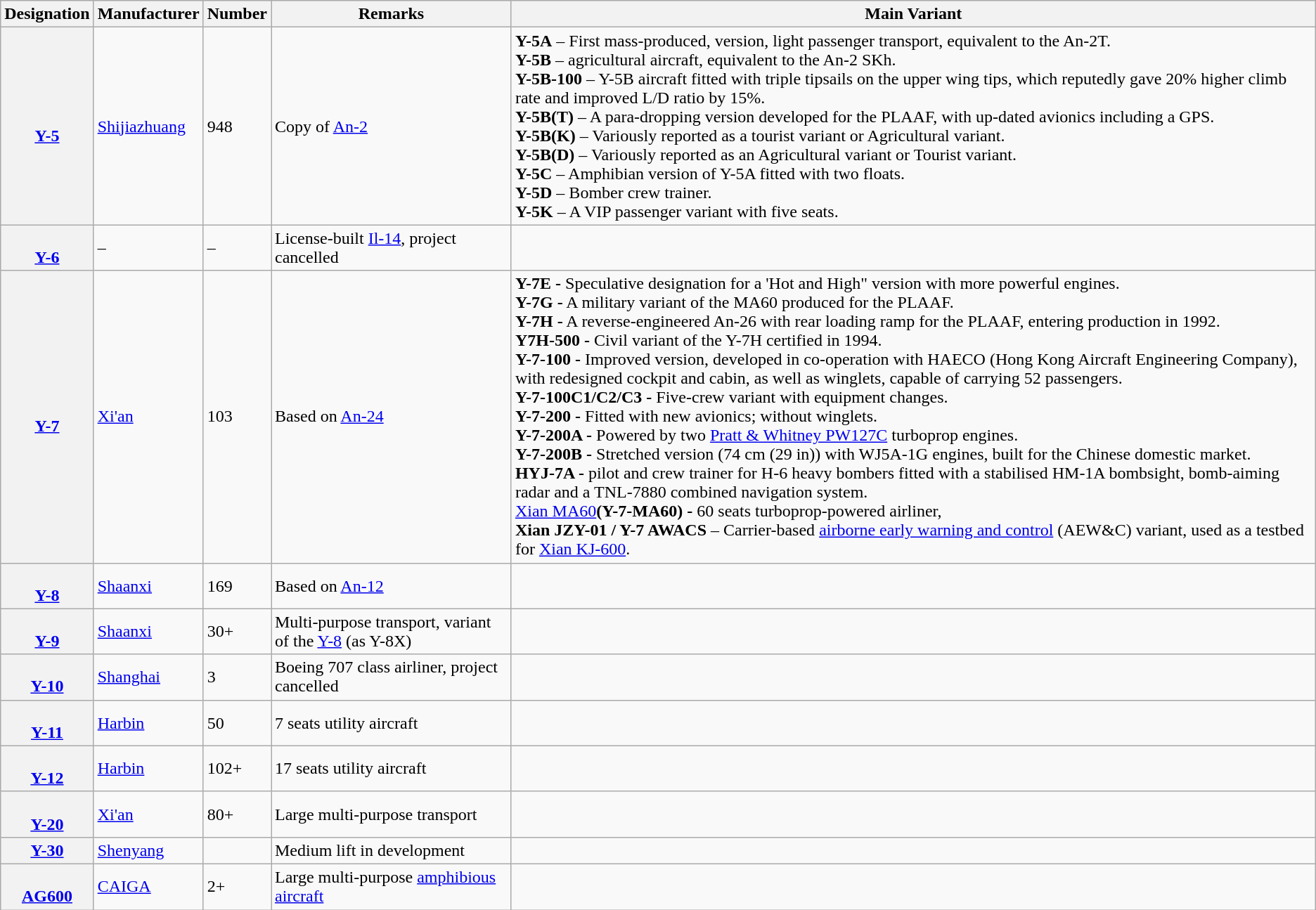<table class="wikitable">
<tr>
<th>Designation</th>
<th>Manufacturer</th>
<th>Number</th>
<th>Remarks</th>
<th>Main Variant</th>
</tr>
<tr>
<th><br><a href='#'>Y-5</a></th>
<td><a href='#'>Shijiazhuang</a></td>
<td>948</td>
<td>Copy of <a href='#'>An-2</a></td>
<td><strong>Y-5A</strong> – First mass-produced, version, light passenger transport, equivalent to the An-2T.<br><strong>Y-5B</strong> – agricultural aircraft, equivalent to the An-2 SKh.<br><strong>Y-5B-100</strong> – Y-5B aircraft fitted with triple tipsails on the upper wing tips, which reputedly gave 20% higher climb rate and improved L/D ratio by 15%.<br><strong>Y-5B(T)</strong> – A para-dropping version developed for the PLAAF, with up-dated avionics including a GPS.<br><strong>Y-5B(K)</strong> – Variously reported as a tourist variant or Agricultural variant.<br><strong>Y-5B(D)</strong> – Variously reported as an Agricultural variant or Tourist variant.<br><strong>Y-5C</strong> – Amphibian version of Y-5A fitted with two floats.<br><strong>Y-5D</strong> – Bomber crew trainer.<br><strong>Y-5K</strong> – A VIP passenger variant with five seats.</td>
</tr>
<tr>
<th><br><a href='#'>Y-6</a></th>
<td>–</td>
<td>–</td>
<td>License-built <a href='#'>Il-14</a>, project cancelled</td>
<td></td>
</tr>
<tr>
<th><br><a href='#'>Y-7</a></th>
<td><a href='#'>Xi'an</a></td>
<td>103</td>
<td>Based on <a href='#'>An-24</a></td>
<td><strong>Y-7E -</strong> Speculative designation for a 'Hot and High" version with more powerful engines.<br><strong>Y-7G -</strong> A military variant of the MA60 produced for the PLAAF.<br><strong>Y-7H -</strong> A reverse-engineered An-26 with rear loading ramp for the PLAAF, entering production in 1992.<br><strong>Y7H-500 -</strong> Civil variant of the Y-7H certified in 1994.<br><strong>Y-7-100 -</strong> Improved version, developed in co-operation with HAECO (Hong Kong Aircraft Engineering Company), with redesigned cockpit and cabin, as well as winglets,  capable of carrying 52 passengers.<br><strong>Y-7-100C1/C2/C3 -</strong> Five-crew variant with equipment changes.<br><strong>Y-7-200 -</strong> Fitted with new avionics; without winglets.<br><strong>Y-7-200A -</strong> Powered by two <a href='#'>Pratt & Whitney PW127C</a> turboprop engines.<br><strong>Y-7-200B -</strong> Stretched version (74 cm (29 in)) with WJ5A-1G engines, built for the Chinese domestic market.<br><strong>HYJ-7A -</strong> pilot and crew trainer for H-6 heavy bombers fitted with a stabilised HM-1A bombsight, bomb-aiming radar and a TNL-7880 combined navigation system.<br><a href='#'>Xian MA60</a><strong>(Y-7-MA60) -</strong> 60 seats turboprop-powered airliner,<br><strong>Xian JZY-01 / Y-7 AWACS</strong> – Carrier-based <a href='#'>airborne early warning and control</a> (AEW&C) variant, used as a testbed for <a href='#'>Xian KJ-600</a>.</td>
</tr>
<tr>
<th><br><a href='#'>Y-8</a></th>
<td><a href='#'>Shaanxi</a></td>
<td>169</td>
<td>Based on <a href='#'>An-12</a></td>
<td></td>
</tr>
<tr>
<th><br><a href='#'>Y-9</a></th>
<td><a href='#'>Shaanxi</a></td>
<td>30+</td>
<td>Multi-purpose transport, variant of the <a href='#'>Y-8</a> (as Y-8X)</td>
<td></td>
</tr>
<tr>
<th><br><a href='#'>Y-10</a></th>
<td><a href='#'>Shanghai</a></td>
<td>3</td>
<td>Boeing 707 class airliner, project cancelled</td>
<td></td>
</tr>
<tr>
<th><br><a href='#'>Y-11</a></th>
<td><a href='#'>Harbin</a></td>
<td>50</td>
<td>7 seats utility aircraft</td>
<td></td>
</tr>
<tr>
<th><br><a href='#'>Y-12</a></th>
<td><a href='#'>Harbin</a></td>
<td>102+</td>
<td>17 seats utility aircraft</td>
<td></td>
</tr>
<tr>
<th><br><a href='#'>Y-20</a></th>
<td><a href='#'>Xi'an</a></td>
<td>80+</td>
<td>Large multi-purpose transport</td>
<td></td>
</tr>
<tr>
<th><a href='#'>Y-30</a></th>
<td><a href='#'>Shenyang</a></td>
<td></td>
<td>Medium lift in development</td>
<td></td>
</tr>
<tr>
<th><br><a href='#'>AG600</a></th>
<td><a href='#'>CAIGA</a></td>
<td>2+</td>
<td>Large multi-purpose <a href='#'>amphibious aircraft</a></td>
<td></td>
</tr>
</table>
